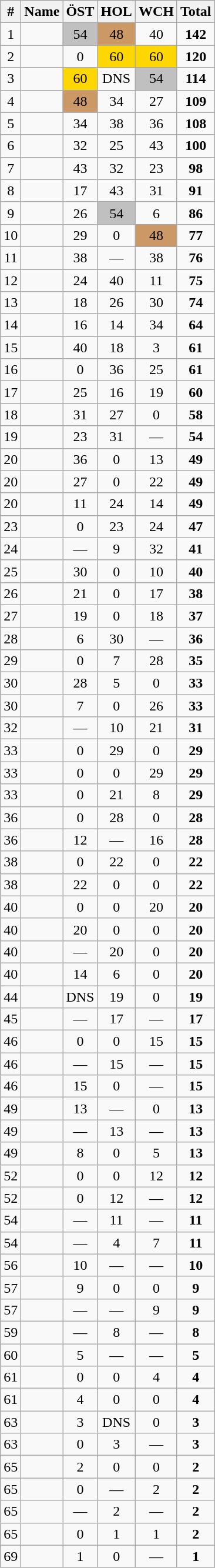<table class="wikitable sortable" style="text-align:center;">
<tr>
<th>#</th>
<th>Name</th>
<th>ÖST</th>
<th>HOL</th>
<th>WCH</th>
<th>Total</th>
</tr>
<tr>
<td>1</td>
<td align="left"></td>
<td bgcolor="silver">54</td>
<td bgcolor="CC9966">48</td>
<td>40</td>
<td><strong>142</strong></td>
</tr>
<tr>
<td>2</td>
<td align="left"></td>
<td>0</td>
<td bgcolor="gold">60</td>
<td bgcolor="gold">60</td>
<td><strong>120</strong></td>
</tr>
<tr>
<td>3</td>
<td align="left"></td>
<td bgcolor="gold">60</td>
<td>DNS</td>
<td bgcolor="silver">54</td>
<td><strong>114</strong></td>
</tr>
<tr>
<td>4</td>
<td align="left"></td>
<td bgcolor="CC9966">48</td>
<td>34</td>
<td>27</td>
<td><strong>109</strong></td>
</tr>
<tr>
<td>5</td>
<td align="left"></td>
<td>34</td>
<td>38</td>
<td>36</td>
<td><strong>108</strong></td>
</tr>
<tr>
<td>6</td>
<td align="left"></td>
<td>32</td>
<td>25</td>
<td>43</td>
<td><strong>100</strong></td>
</tr>
<tr>
<td>7</td>
<td align="left"></td>
<td>43</td>
<td>32</td>
<td>23</td>
<td><strong>98</strong></td>
</tr>
<tr>
<td>8</td>
<td align="left"></td>
<td>17</td>
<td>43</td>
<td>31</td>
<td><strong>91</strong></td>
</tr>
<tr>
<td>9</td>
<td align="left"></td>
<td>26</td>
<td bgcolor="silver">54</td>
<td>6</td>
<td><strong>86</strong></td>
</tr>
<tr>
<td>10</td>
<td align="left"></td>
<td>29</td>
<td>0</td>
<td bgcolor="CC9966">48</td>
<td><strong>77</strong></td>
</tr>
<tr>
<td>11</td>
<td align="left"></td>
<td>38</td>
<td>—</td>
<td>38</td>
<td><strong>76</strong></td>
</tr>
<tr>
<td>12</td>
<td align="left"></td>
<td>24</td>
<td>40</td>
<td>11</td>
<td><strong>75</strong></td>
</tr>
<tr>
<td>13</td>
<td align="left"></td>
<td>18</td>
<td>26</td>
<td>30</td>
<td><strong>74</strong></td>
</tr>
<tr>
<td>14</td>
<td align="left"></td>
<td>16</td>
<td>14</td>
<td>34</td>
<td><strong>64</strong></td>
</tr>
<tr>
<td>15</td>
<td align="left"></td>
<td>40</td>
<td>18</td>
<td>3</td>
<td><strong>61</strong></td>
</tr>
<tr>
<td>16</td>
<td align="left"></td>
<td>0</td>
<td>36</td>
<td>25</td>
<td><strong>61</strong></td>
</tr>
<tr>
<td>17</td>
<td align="left"></td>
<td>25</td>
<td>16</td>
<td>19</td>
<td><strong>60</strong></td>
</tr>
<tr>
<td>18</td>
<td align="left"></td>
<td>31</td>
<td>27</td>
<td>0</td>
<td><strong>58</strong></td>
</tr>
<tr>
<td>19</td>
<td align="left"></td>
<td>23</td>
<td>31</td>
<td>—</td>
<td><strong>54</strong></td>
</tr>
<tr>
<td>20</td>
<td align="left"></td>
<td>36</td>
<td>0</td>
<td>13</td>
<td><strong>49</strong></td>
</tr>
<tr>
<td>20</td>
<td align="left"></td>
<td>27</td>
<td>0</td>
<td>22</td>
<td><strong>49</strong></td>
</tr>
<tr>
<td>20</td>
<td align="left"></td>
<td>11</td>
<td>24</td>
<td>14</td>
<td><strong>49</strong></td>
</tr>
<tr>
<td>23</td>
<td align="left"></td>
<td>0</td>
<td>23</td>
<td>24</td>
<td><strong>47</strong></td>
</tr>
<tr>
<td>24</td>
<td align="left"></td>
<td>—</td>
<td>9</td>
<td>32</td>
<td><strong>41</strong></td>
</tr>
<tr>
<td>25</td>
<td align="left"></td>
<td>30</td>
<td>0</td>
<td>10</td>
<td><strong>40</strong></td>
</tr>
<tr>
<td>26</td>
<td align="left"></td>
<td>21</td>
<td>0</td>
<td>17</td>
<td><strong>38</strong></td>
</tr>
<tr>
<td>27</td>
<td align="left"></td>
<td>19</td>
<td>0</td>
<td>18</td>
<td><strong>37</strong></td>
</tr>
<tr>
<td>28</td>
<td align="left"></td>
<td>6</td>
<td>30</td>
<td>—</td>
<td><strong>36</strong></td>
</tr>
<tr>
<td>29</td>
<td align="left"></td>
<td>0</td>
<td>7</td>
<td>28</td>
<td><strong>35</strong></td>
</tr>
<tr>
<td>30</td>
<td align="left"></td>
<td>28</td>
<td>5</td>
<td>0</td>
<td><strong>33</strong></td>
</tr>
<tr>
<td>30</td>
<td align="left"></td>
<td>7</td>
<td>0</td>
<td>26</td>
<td><strong>33</strong></td>
</tr>
<tr>
<td>32</td>
<td align="left"></td>
<td>—</td>
<td>10</td>
<td>21</td>
<td><strong>31</strong></td>
</tr>
<tr>
<td>33</td>
<td align="left"></td>
<td>0</td>
<td>29</td>
<td>0</td>
<td><strong>29</strong></td>
</tr>
<tr>
<td>33</td>
<td align="left"></td>
<td>0</td>
<td>0</td>
<td>29</td>
<td><strong>29</strong></td>
</tr>
<tr>
<td>33</td>
<td align="left"></td>
<td>0</td>
<td>21</td>
<td>8</td>
<td><strong>29</strong></td>
</tr>
<tr>
<td>36</td>
<td align="left"></td>
<td>0</td>
<td>28</td>
<td>0</td>
<td><strong>28</strong></td>
</tr>
<tr>
<td>36</td>
<td align="left"></td>
<td>12</td>
<td>—</td>
<td>16</td>
<td><strong>28</strong></td>
</tr>
<tr>
<td>38</td>
<td align="left"></td>
<td>0</td>
<td>22</td>
<td>0</td>
<td><strong>22</strong></td>
</tr>
<tr>
<td>38</td>
<td align="left"></td>
<td>22</td>
<td>0</td>
<td>0</td>
<td><strong>22</strong></td>
</tr>
<tr>
<td>40</td>
<td align="left"></td>
<td>0</td>
<td>0</td>
<td>20</td>
<td><strong>20</strong></td>
</tr>
<tr>
<td>40</td>
<td align="left"></td>
<td>20</td>
<td>0</td>
<td>0</td>
<td><strong>20</strong></td>
</tr>
<tr>
<td>40</td>
<td align="left"></td>
<td>—</td>
<td>20</td>
<td>0</td>
<td><strong>20</strong></td>
</tr>
<tr>
<td>40</td>
<td align="left"></td>
<td>14</td>
<td>6</td>
<td>0</td>
<td><strong>20</strong></td>
</tr>
<tr>
<td>44</td>
<td align="left"></td>
<td>DNS</td>
<td>19</td>
<td>0</td>
<td><strong>19</strong></td>
</tr>
<tr>
<td>45</td>
<td align="left"></td>
<td>—</td>
<td>17</td>
<td>—</td>
<td><strong>17</strong></td>
</tr>
<tr>
<td>46</td>
<td align="left"></td>
<td>0</td>
<td>0</td>
<td>15</td>
<td><strong>15</strong></td>
</tr>
<tr>
<td>46</td>
<td align="left"></td>
<td>—</td>
<td>15</td>
<td>—</td>
<td><strong>15</strong></td>
</tr>
<tr>
<td>46</td>
<td align="left"></td>
<td>15</td>
<td>0</td>
<td>—</td>
<td><strong>15</strong></td>
</tr>
<tr>
<td>49</td>
<td align="left"></td>
<td>13</td>
<td>—</td>
<td>0</td>
<td><strong>13</strong></td>
</tr>
<tr>
<td>49</td>
<td align="left"></td>
<td>—</td>
<td>13</td>
<td>—</td>
<td><strong>13</strong></td>
</tr>
<tr>
<td>49</td>
<td align="left"></td>
<td>8</td>
<td>0</td>
<td>5</td>
<td><strong>13</strong></td>
</tr>
<tr>
<td>52</td>
<td align="left"></td>
<td>0</td>
<td>0</td>
<td>12</td>
<td><strong>12</strong></td>
</tr>
<tr>
<td>52</td>
<td align="left"></td>
<td>0</td>
<td>12</td>
<td>—</td>
<td><strong>12</strong></td>
</tr>
<tr>
<td>54</td>
<td align="left"></td>
<td>—</td>
<td>11</td>
<td>—</td>
<td><strong>11</strong></td>
</tr>
<tr>
<td>54</td>
<td align="left"></td>
<td>—</td>
<td>4</td>
<td>7</td>
<td><strong>11</strong></td>
</tr>
<tr>
<td>56</td>
<td align="left"></td>
<td>10</td>
<td>—</td>
<td>—</td>
<td><strong>10</strong></td>
</tr>
<tr>
<td>57</td>
<td align="left"></td>
<td>9</td>
<td>0</td>
<td>0</td>
<td><strong>9</strong></td>
</tr>
<tr>
<td>57</td>
<td align="left"></td>
<td>—</td>
<td>—</td>
<td>9</td>
<td><strong>9</strong></td>
</tr>
<tr>
<td>59</td>
<td align="left"></td>
<td>—</td>
<td>8</td>
<td>—</td>
<td><strong>8</strong></td>
</tr>
<tr>
<td>60</td>
<td align="left"></td>
<td>5</td>
<td>—</td>
<td>—</td>
<td><strong>5</strong></td>
</tr>
<tr>
<td>61</td>
<td align="left"></td>
<td>0</td>
<td>0</td>
<td>4</td>
<td><strong>4</strong></td>
</tr>
<tr>
<td>61</td>
<td align="left"></td>
<td>4</td>
<td>0</td>
<td>0</td>
<td><strong>4</strong></td>
</tr>
<tr>
<td>63</td>
<td align="left"></td>
<td>3</td>
<td>DNS</td>
<td>0</td>
<td><strong>3</strong></td>
</tr>
<tr>
<td>63</td>
<td align="left"></td>
<td>0</td>
<td>3</td>
<td>—</td>
<td><strong>3</strong></td>
</tr>
<tr>
<td>65</td>
<td align="left"></td>
<td>2</td>
<td>0</td>
<td>0</td>
<td><strong>2</strong></td>
</tr>
<tr>
<td>65</td>
<td align="left"></td>
<td>0</td>
<td>—</td>
<td>2</td>
<td><strong>2</strong></td>
</tr>
<tr>
<td>65</td>
<td align="left"></td>
<td>—</td>
<td>2</td>
<td>—</td>
<td><strong>2</strong></td>
</tr>
<tr>
<td>65</td>
<td align="left"></td>
<td>0</td>
<td>1</td>
<td>1</td>
<td><strong>2</strong></td>
</tr>
<tr>
<td>69</td>
<td align="left"></td>
<td>1</td>
<td>0</td>
<td>—</td>
<td><strong>1</strong></td>
</tr>
</table>
